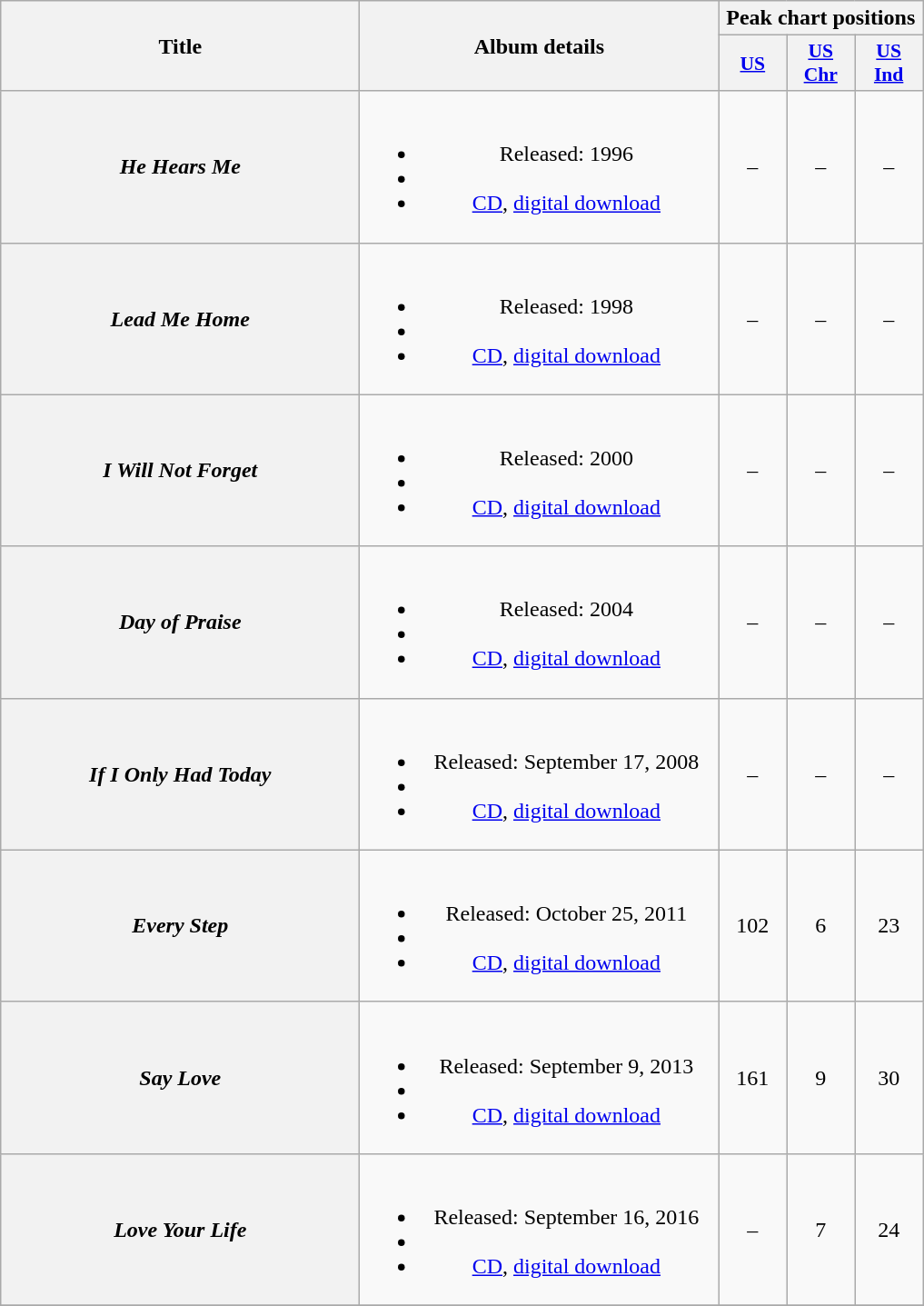<table class="wikitable plainrowheaders" style="text-align:center;">
<tr>
<th scope="col" rowspan="2" style="width:16em;">Title</th>
<th scope="col" rowspan="2" style="width:16em;">Album details</th>
<th scope="col" colspan="4">Peak chart positions</th>
</tr>
<tr>
<th style="width:3em; font-size:90%"><a href='#'>US</a></th>
<th style="width:3em; font-size:90%"><a href='#'>US<br>Chr</a></th>
<th style="width:3em; font-size:90%"><a href='#'>US<br>Ind</a></th>
</tr>
<tr>
<th scope="row"><em>He Hears Me</em></th>
<td><br><ul><li>Released: 1996</li><li></li><li><a href='#'>CD</a>, <a href='#'>digital download</a></li></ul></td>
<td>–</td>
<td>–</td>
<td>–</td>
</tr>
<tr>
<th scope="row"><em>Lead Me Home</em></th>
<td><br><ul><li>Released: 1998</li><li></li><li><a href='#'>CD</a>, <a href='#'>digital download</a></li></ul></td>
<td>–</td>
<td>–</td>
<td>–</td>
</tr>
<tr>
<th scope="row"><em>I Will Not Forget</em></th>
<td><br><ul><li>Released: 2000</li><li></li><li><a href='#'>CD</a>, <a href='#'>digital download</a></li></ul></td>
<td>–</td>
<td>–</td>
<td>–</td>
</tr>
<tr>
<th scope="row"><em>Day of Praise</em></th>
<td><br><ul><li>Released: 2004</li><li></li><li><a href='#'>CD</a>, <a href='#'>digital download</a></li></ul></td>
<td>–</td>
<td>–</td>
<td>–</td>
</tr>
<tr>
<th scope="row"><em>If I Only Had Today</em></th>
<td><br><ul><li>Released: September 17, 2008</li><li></li><li><a href='#'>CD</a>, <a href='#'>digital download</a></li></ul></td>
<td>–</td>
<td>–</td>
<td>–</td>
</tr>
<tr>
<th scope="row"><em>Every Step</em></th>
<td><br><ul><li>Released: October 25, 2011</li><li></li><li><a href='#'>CD</a>, <a href='#'>digital download</a></li></ul></td>
<td>102</td>
<td>6</td>
<td>23</td>
</tr>
<tr>
<th scope="row"><em>Say Love</em></th>
<td><br><ul><li>Released: September 9, 2013</li><li></li><li><a href='#'>CD</a>, <a href='#'>digital download</a></li></ul></td>
<td>161</td>
<td>9</td>
<td>30</td>
</tr>
<tr>
<th scope="row"><em>Love Your Life</em></th>
<td><br><ul><li>Released: September 16, 2016</li><li></li><li><a href='#'>CD</a>, <a href='#'>digital download</a></li></ul></td>
<td>–</td>
<td>7</td>
<td>24</td>
</tr>
<tr>
</tr>
</table>
